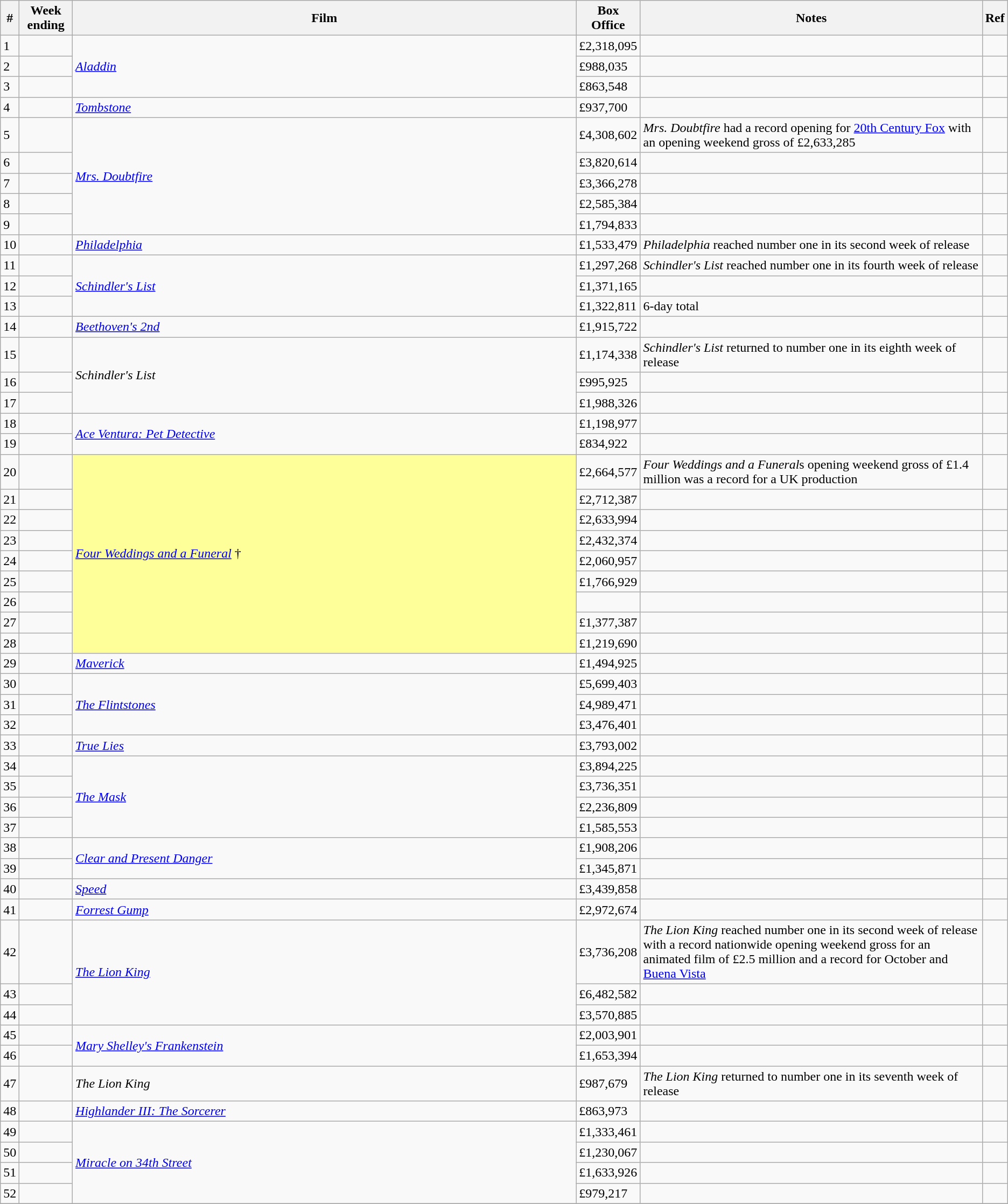<table class="wikitable sortable">
<tr>
<th abbr="Week">#</th>
<th abbr="Date">Week ending</th>
<th width="50%">Film</th>
<th abbr="Box Office">Box Office</th>
<th>Notes</th>
<th>Ref</th>
</tr>
<tr>
<td>1</td>
<td></td>
<td rowspan="3"><em><a href='#'>Aladdin</a></em></td>
<td>£2,318,095</td>
<td></td>
<td></td>
</tr>
<tr>
<td>2</td>
<td></td>
<td>£988,035</td>
<td></td>
<td></td>
</tr>
<tr>
<td>3</td>
<td></td>
<td>£863,548</td>
<td></td>
<td></td>
</tr>
<tr>
<td>4</td>
<td></td>
<td><em><a href='#'>Tombstone</a></em></td>
<td>£937,700</td>
<td></td>
<td></td>
</tr>
<tr>
<td>5</td>
<td></td>
<td rowspan="5"><em><a href='#'>Mrs. Doubtfire</a></em></td>
<td>£4,308,602</td>
<td><em>Mrs. Doubtfire</em> had a record opening for <a href='#'>20th Century Fox</a> with an opening weekend gross of £2,633,285</td>
<td></td>
</tr>
<tr>
<td>6</td>
<td></td>
<td>£3,820,614</td>
<td></td>
<td></td>
</tr>
<tr>
<td>7</td>
<td></td>
<td>£3,366,278</td>
<td></td>
<td></td>
</tr>
<tr>
<td>8</td>
<td></td>
<td>£2,585,384</td>
<td></td>
<td></td>
</tr>
<tr>
<td>9</td>
<td></td>
<td>£1,794,833</td>
<td></td>
<td></td>
</tr>
<tr>
<td>10</td>
<td></td>
<td><em><a href='#'>Philadelphia</a></em></td>
<td>£1,533,479</td>
<td><em>Philadelphia</em> reached number one in its second week of release</td>
<td></td>
</tr>
<tr>
<td>11</td>
<td></td>
<td rowspan="3"><em><a href='#'>Schindler's List</a></em></td>
<td>£1,297,268</td>
<td><em>Schindler's List</em> reached number one in its fourth week of release</td>
<td></td>
</tr>
<tr>
<td>12</td>
<td></td>
<td>£1,371,165</td>
<td></td>
<td></td>
</tr>
<tr>
<td>13</td>
<td></td>
<td>£1,322,811</td>
<td>6-day total</td>
<td></td>
</tr>
<tr>
<td>14</td>
<td></td>
<td><em><a href='#'>Beethoven's 2nd</a></em></td>
<td>£1,915,722</td>
<td></td>
<td></td>
</tr>
<tr>
<td>15</td>
<td></td>
<td rowspan="3"><em>Schindler's List</em></td>
<td>£1,174,338</td>
<td><em>Schindler's List</em> returned to number one in its eighth week of release</td>
<td></td>
</tr>
<tr>
<td>16</td>
<td></td>
<td>£995,925</td>
<td></td>
<td></td>
</tr>
<tr>
<td>17</td>
<td></td>
<td>£1,988,326</td>
<td></td>
<td></td>
</tr>
<tr>
<td>18</td>
<td></td>
<td rowspan="2"><em><a href='#'>Ace Ventura: Pet Detective</a></em></td>
<td>£1,198,977</td>
<td></td>
<td></td>
</tr>
<tr>
<td>19</td>
<td></td>
<td>£834,922</td>
<td></td>
<td></td>
</tr>
<tr>
<td>20</td>
<td></td>
<td rowspan="9" style="background-color:#FFFF99"><em><a href='#'>Four Weddings and a Funeral</a></em> †</td>
<td>£2,664,577</td>
<td><em>Four Weddings and a Funeral</em>s opening weekend gross of £1.4 million was a record for a UK production</td>
<td></td>
</tr>
<tr>
<td>21</td>
<td></td>
<td>£2,712,387</td>
<td></td>
<td></td>
</tr>
<tr>
<td>22</td>
<td></td>
<td>£2,633,994</td>
<td></td>
<td></td>
</tr>
<tr>
<td>23</td>
<td></td>
<td>£2,432,374</td>
<td></td>
<td></td>
</tr>
<tr>
<td>24</td>
<td></td>
<td>£2,060,957</td>
<td></td>
<td></td>
</tr>
<tr>
<td>25</td>
<td></td>
<td>£1,766,929</td>
<td></td>
<td></td>
</tr>
<tr>
<td>26</td>
<td></td>
<td></td>
<td></td>
<td></td>
</tr>
<tr>
<td>27</td>
<td></td>
<td>£1,377,387</td>
<td></td>
<td></td>
</tr>
<tr>
<td>28</td>
<td></td>
<td>£1,219,690</td>
<td></td>
<td></td>
</tr>
<tr>
<td>29</td>
<td></td>
<td><em><a href='#'>Maverick</a></em></td>
<td>£1,494,925</td>
<td></td>
<td></td>
</tr>
<tr>
<td>30</td>
<td></td>
<td rowspan="3"><em><a href='#'>The Flintstones</a></em></td>
<td>£5,699,403</td>
<td></td>
<td></td>
</tr>
<tr>
<td>31</td>
<td></td>
<td>£4,989,471</td>
<td></td>
<td></td>
</tr>
<tr>
<td>32</td>
<td></td>
<td>£3,476,401</td>
<td></td>
<td></td>
</tr>
<tr>
<td>33</td>
<td></td>
<td><em><a href='#'>True Lies</a></em></td>
<td>£3,793,002</td>
<td></td>
<td></td>
</tr>
<tr>
<td>34</td>
<td></td>
<td rowspan="4"><em><a href='#'>The Mask</a></em></td>
<td>£3,894,225</td>
<td></td>
<td></td>
</tr>
<tr>
<td>35</td>
<td></td>
<td>£3,736,351</td>
<td></td>
<td></td>
</tr>
<tr>
<td>36</td>
<td></td>
<td>£2,236,809</td>
<td></td>
<td></td>
</tr>
<tr>
<td>37</td>
<td></td>
<td>£1,585,553</td>
<td></td>
<td></td>
</tr>
<tr>
<td>38</td>
<td></td>
<td rowspan="2"><em><a href='#'>Clear and Present Danger</a></em></td>
<td>£1,908,206</td>
<td></td>
<td></td>
</tr>
<tr>
<td>39</td>
<td></td>
<td>£1,345,871</td>
<td></td>
<td></td>
</tr>
<tr>
<td>40</td>
<td></td>
<td><em><a href='#'>Speed</a></em></td>
<td>£3,439,858</td>
<td></td>
<td></td>
</tr>
<tr>
<td>41</td>
<td></td>
<td><em><a href='#'>Forrest Gump</a></em></td>
<td>£2,972,674</td>
<td></td>
<td></td>
</tr>
<tr>
<td>42</td>
<td></td>
<td rowspan="3"><em><a href='#'>The Lion King</a></em></td>
<td>£3,736,208</td>
<td><em>The Lion King</em> reached number one in its second week of release with a record nationwide opening weekend gross for an animated film of £2.5 million and a record for October and <a href='#'>Buena Vista</a></td>
<td></td>
</tr>
<tr>
<td>43</td>
<td></td>
<td>£6,482,582</td>
<td></td>
<td></td>
</tr>
<tr>
<td>44</td>
<td></td>
<td>£3,570,885</td>
<td></td>
<td></td>
</tr>
<tr>
<td>45</td>
<td></td>
<td rowspan="2"><em><a href='#'>Mary Shelley's Frankenstein</a></em></td>
<td>£2,003,901</td>
<td></td>
<td></td>
</tr>
<tr>
<td>46</td>
<td></td>
<td>£1,653,394</td>
<td></td>
<td></td>
</tr>
<tr>
<td>47</td>
<td></td>
<td><em>The Lion King</em></td>
<td>£987,679</td>
<td><em>The Lion King</em> returned to number one in its seventh week of release</td>
<td></td>
</tr>
<tr>
<td>48</td>
<td></td>
<td><em><a href='#'>Highlander III: The Sorcerer</a></em></td>
<td>£863,973</td>
<td></td>
<td></td>
</tr>
<tr>
<td>49</td>
<td></td>
<td rowspan="4"><em><a href='#'>Miracle on 34th Street</a></em></td>
<td>£1,333,461</td>
<td></td>
<td></td>
</tr>
<tr>
<td>50</td>
<td></td>
<td>£1,230,067</td>
<td></td>
<td></td>
</tr>
<tr>
<td>51</td>
<td></td>
<td>£1,633,926</td>
<td></td>
<td></td>
</tr>
<tr>
<td>52</td>
<td></td>
<td>£979,217</td>
<td></td>
<td></td>
</tr>
<tr>
</tr>
</table>
